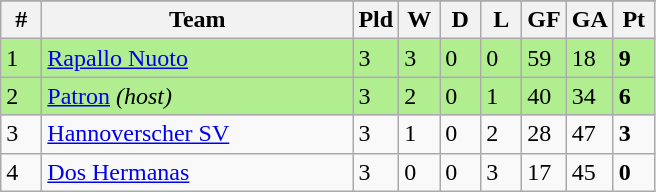<table class=wikitable>
<tr align=center>
</tr>
<tr>
<th width=20>#</th>
<th width=200>Team</th>
<th width=20>Pld</th>
<th width=20>W</th>
<th width=20>D</th>
<th width=20>L</th>
<th width=20>GF</th>
<th width=20>GA</th>
<th width=20>Pt</th>
</tr>
<tr bgcolor=B0EE90>
<td>1</td>
<td align="left"> <a href='#'>Rapallo Nuoto</a></td>
<td>3</td>
<td>3</td>
<td>0</td>
<td>0</td>
<td>59</td>
<td>18</td>
<td><strong>9</strong></td>
</tr>
<tr bgcolor=B0EE90>
<td>2</td>
<td align="left"> <a href='#'>Patron</a> <em>(host)</em></td>
<td>3</td>
<td>2</td>
<td>0</td>
<td>1</td>
<td>40</td>
<td>34</td>
<td><strong>6</strong></td>
</tr>
<tr bgcolor=>
<td>3</td>
<td align="left"> <a href='#'>Hannoverscher SV</a></td>
<td>3</td>
<td>1</td>
<td>0</td>
<td>2</td>
<td>28</td>
<td>47</td>
<td><strong>3</strong></td>
</tr>
<tr bgcolor=>
<td>4</td>
<td align="left"> <a href='#'>Dos Hermanas</a></td>
<td>3</td>
<td>0</td>
<td>0</td>
<td>3</td>
<td>17</td>
<td>45</td>
<td><strong>0</strong></td>
</tr>
</table>
